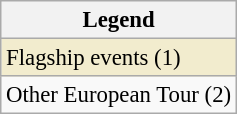<table class="wikitable" style="font-size:95%;">
<tr>
<th>Legend</th>
</tr>
<tr style="background:#f2ecce;">
<td>Flagship events (1)</td>
</tr>
<tr>
<td>Other European Tour (2)</td>
</tr>
</table>
